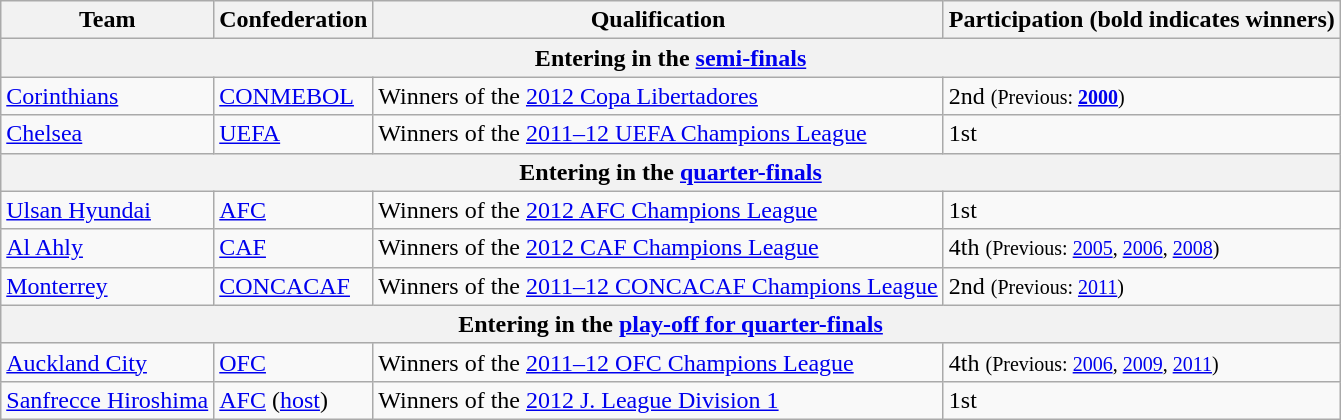<table class="wikitable">
<tr>
<th>Team</th>
<th>Confederation</th>
<th>Qualification</th>
<th>Participation (bold indicates winners)</th>
</tr>
<tr>
<th colspan=4>Entering in the <a href='#'>semi-finals</a></th>
</tr>
<tr>
<td> <a href='#'>Corinthians</a></td>
<td><a href='#'>CONMEBOL</a></td>
<td>Winners of the <a href='#'>2012 Copa Libertadores</a></td>
<td>2nd <small>(Previous: <strong><a href='#'>2000</a></strong>)</small></td>
</tr>
<tr>
<td> <a href='#'>Chelsea</a></td>
<td><a href='#'>UEFA</a></td>
<td>Winners of the <a href='#'>2011–12 UEFA Champions League</a></td>
<td>1st</td>
</tr>
<tr>
<th colspan=4>Entering in the <a href='#'>quarter-finals</a></th>
</tr>
<tr>
<td> <a href='#'>Ulsan Hyundai</a></td>
<td><a href='#'>AFC</a></td>
<td>Winners of the <a href='#'>2012 AFC Champions League</a></td>
<td>1st</td>
</tr>
<tr>
<td> <a href='#'>Al Ahly</a></td>
<td><a href='#'>CAF</a></td>
<td>Winners of the <a href='#'>2012 CAF Champions League</a></td>
<td>4th <small>(Previous: <a href='#'>2005</a>, <a href='#'>2006</a>, <a href='#'>2008</a>) </small></td>
</tr>
<tr>
<td> <a href='#'>Monterrey</a></td>
<td><a href='#'>CONCACAF</a></td>
<td>Winners of the <a href='#'>2011–12 CONCACAF Champions League</a></td>
<td>2nd <small>(Previous: <a href='#'>2011</a>)</small></td>
</tr>
<tr>
<th colspan=4>Entering in the <a href='#'>play-off for quarter-finals</a></th>
</tr>
<tr>
<td> <a href='#'>Auckland City</a></td>
<td><a href='#'>OFC</a></td>
<td>Winners of the <a href='#'>2011–12 OFC Champions League</a></td>
<td>4th <small>(Previous: <a href='#'>2006</a>, <a href='#'>2009</a>, <a href='#'>2011</a>)</small></td>
</tr>
<tr>
<td> <a href='#'>Sanfrecce Hiroshima</a></td>
<td><a href='#'>AFC</a> (<a href='#'>host</a>)</td>
<td>Winners of the <a href='#'>2012 J. League Division 1</a></td>
<td>1st</td>
</tr>
</table>
